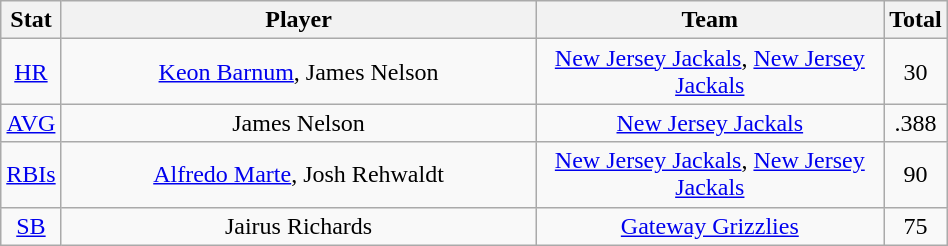<table class="wikitable"  style="width:50%; text-align:center;">
<tr>
<th style="width:5%;">Stat</th>
<th style="width:55%;">Player</th>
<th style="width:55%;">Team</th>
<th style="width:5%;">Total</th>
</tr>
<tr>
<td><a href='#'>HR</a></td>
<td><a href='#'>Keon Barnum</a>, James Nelson</td>
<td><a href='#'>New Jersey Jackals</a>, <a href='#'>New Jersey Jackals</a></td>
<td>30</td>
</tr>
<tr>
<td><a href='#'>AVG</a></td>
<td>James Nelson</td>
<td><a href='#'>New Jersey Jackals</a></td>
<td>.388</td>
</tr>
<tr>
<td><a href='#'>RBIs</a></td>
<td><a href='#'>Alfredo Marte</a>, Josh Rehwaldt</td>
<td><a href='#'>New Jersey Jackals</a>, <a href='#'>New Jersey Jackals</a></td>
<td>90</td>
</tr>
<tr>
<td><a href='#'>SB</a></td>
<td>Jairus Richards</td>
<td><a href='#'>Gateway Grizzlies</a></td>
<td>75</td>
</tr>
</table>
